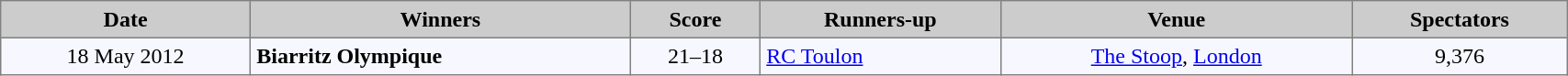<table bgcolor="#f7f8ff" cellpadding="4" width="90%" cellspacing="0" border="1" style="font-size: 100%; border: grey solid 1px; border-collapse: collapse;">
<tr bgcolor="#CCCCCC">
<td align=center><strong>Date</strong></td>
<td align=center><strong>Winners</strong></td>
<td align=center><strong>Score</strong></td>
<td align=center><strong>Runners-up</strong></td>
<td align=center><strong>Venue</strong></td>
<td align=center><strong>Spectators</strong></td>
</tr>
<tr>
<td align=center>18 May 2012</td>
<td> <strong>Biarritz Olympique</strong></td>
<td align=center>21–18</td>
<td> <a href='#'>RC Toulon</a></td>
<td align=center><a href='#'>The Stoop</a>, <a href='#'>London</a></td>
<td align=center>9,376</td>
</tr>
</table>
